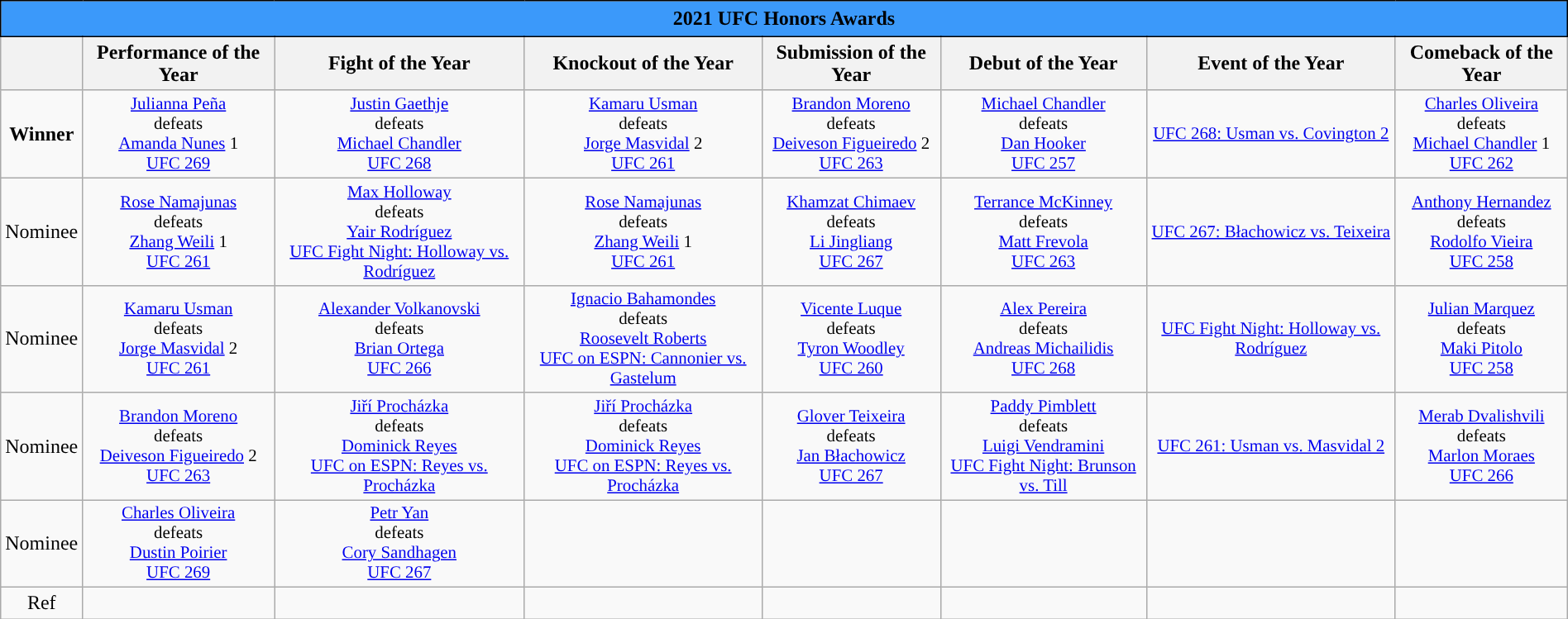<table class="wikitable" width="100%" style="text-align:Center">
<tr>
<th colspan="8" style="border: 1px solid black; padding: 5px; background: #3B99FA;">2021 UFC Honors Awards</th>
</tr>
<tr>
<th></th>
<th>Performance of the Year</th>
<th>Fight of the Year</th>
<th>Knockout of the Year</th>
<th>Submission of the Year</th>
<th>Debut of the Year</th>
<th>Event of the Year</th>
<th>Comeback of the Year</th>
</tr>
<tr>
<td><strong>Winner</strong></td>
<td style="font-size:87%"><a href='#'>Julianna Peña</a> <br> defeats <br> <a href='#'>Amanda Nunes</a> 1 <br> <a href='#'>UFC 269</a></td>
<td style="font-size:87%"><a href='#'>Justin Gaethje</a> <br> defeats <br> <a href='#'>Michael Chandler</a> <br> <a href='#'>UFC 268</a></td>
<td style="font-size:87%"><a href='#'>Kamaru Usman</a> <br> defeats <br> <a href='#'>Jorge Masvidal</a> 2 <br> <a href='#'>UFC 261</a></td>
<td style="font-size:87%"><a href='#'>Brandon Moreno</a> <br> defeats <br> <a href='#'>Deiveson Figueiredo</a> 2 <br> <a href='#'>UFC 263</a></td>
<td style="font-size:87%"><a href='#'>Michael Chandler</a> <br> defeats <br> <a href='#'>Dan Hooker</a> <br> <a href='#'>UFC 257</a></td>
<td style="font-size:87%"><a href='#'>UFC 268: Usman vs. Covington 2</a></td>
<td style="font-size:87%"><a href='#'>Charles Oliveira</a> <br> defeats <br> <a href='#'>Michael Chandler</a> 1<br> <a href='#'>UFC 262</a></td>
</tr>
<tr>
<td>Nominee</td>
<td style="font-size:87%"><a href='#'>Rose Namajunas</a> <br> defeats <br> <a href='#'>Zhang Weili</a> 1 <br> <a href='#'>UFC 261</a></td>
<td style="font-size:87%"><a href='#'>Max Holloway</a> <br> defeats <br> <a href='#'>Yair Rodríguez</a> <br> <a href='#'>UFC Fight Night: Holloway vs. Rodríguez</a></td>
<td style="font-size:87%"><a href='#'>Rose Namajunas</a> <br> defeats <br> <a href='#'>Zhang Weili</a> 1 <br> <a href='#'>UFC 261</a></td>
<td style="font-size:87%"><a href='#'>Khamzat Chimaev</a> <br> defeats <br> <a href='#'>Li Jingliang</a> <br> <a href='#'>UFC 267</a></td>
<td style="font-size:87%"><a href='#'>Terrance McKinney</a> <br> defeats <br> <a href='#'>Matt Frevola</a> <br> <a href='#'>UFC 263</a></td>
<td style="font-size:87%"><a href='#'>UFC 267: Błachowicz vs. Teixeira</a></td>
<td style="font-size:87%"><a href='#'>Anthony Hernandez</a> <br> defeats <br> <a href='#'>Rodolfo Vieira</a> <br> <a href='#'>UFC 258</a></td>
</tr>
<tr>
<td>Nominee</td>
<td style="font-size:87%"><a href='#'>Kamaru Usman</a> <br> defeats <br> <a href='#'>Jorge Masvidal</a> 2 <br> <a href='#'>UFC 261</a></td>
<td style="font-size:87%"><a href='#'>Alexander Volkanovski</a> <br> defeats <br> <a href='#'>Brian Ortega</a> <br> <a href='#'>UFC 266</a></td>
<td style="font-size:87%"><a href='#'>Ignacio Bahamondes</a> <br> defeats <br> <a href='#'>Roosevelt Roberts</a> <br> <a href='#'>UFC on ESPN: Cannonier vs. Gastelum</a></td>
<td style="font-size:87%"><a href='#'>Vicente Luque</a> <br> defeats <br> <a href='#'>Tyron Woodley</a> <br> <a href='#'>UFC 260</a></td>
<td style="font-size:87%"><a href='#'>Alex Pereira</a> <br> defeats <br> <a href='#'>Andreas Michailidis</a> <br> <a href='#'>UFC 268</a></td>
<td style="font-size:87%"><a href='#'>UFC Fight Night: Holloway vs. Rodríguez</a></td>
<td style="font-size:87%"><a href='#'>Julian Marquez</a> <br> defeats <br> <a href='#'>Maki Pitolo</a> <br> <a href='#'>UFC 258</a></td>
</tr>
<tr>
<td>Nominee</td>
<td style="font-size:87%"><a href='#'>Brandon Moreno</a> <br> defeats <br> <a href='#'>Deiveson Figueiredo</a> 2 <br> <a href='#'>UFC 263</a></td>
<td style="font-size:87%"><a href='#'>Jiří Procházka</a> <br> defeats <br> <a href='#'>Dominick Reyes</a> <br> <a href='#'>UFC on ESPN: Reyes vs. Procházka</a></td>
<td style="font-size:87%"><a href='#'>Jiří Procházka</a> <br> defeats <br> <a href='#'>Dominick Reyes</a> <br> <a href='#'>UFC on ESPN: Reyes vs. Procházka</a></td>
<td style="font-size:87%"><a href='#'>Glover Teixeira</a> <br> defeats <br> <a href='#'>Jan Błachowicz</a> <br> <a href='#'>UFC 267</a></td>
<td style="font-size:87%"><a href='#'>Paddy Pimblett</a> <br> defeats <br> <a href='#'>Luigi Vendramini</a> <br> <a href='#'>UFC Fight Night: Brunson vs. Till</a></td>
<td style="font-size:87%"><a href='#'>UFC 261: Usman vs. Masvidal 2</a></td>
<td style="font-size:87%"><a href='#'>Merab Dvalishvili</a> <br> defeats <br> <a href='#'>Marlon Moraes</a> <br> <a href='#'>UFC 266</a></td>
</tr>
<tr>
<td>Nominee</td>
<td style="font-size:87%"><a href='#'>Charles Oliveira</a> <br> defeats <br> <a href='#'>Dustin Poirier</a> <br> <a href='#'>UFC 269</a></td>
<td style="font-size:87%"><a href='#'>Petr Yan</a> <br> defeats <br> <a href='#'>Cory Sandhagen</a> <br> <a href='#'>UFC 267</a></td>
<td></td>
<td></td>
<td></td>
<td></td>
<td></td>
</tr>
<tr>
<td>Ref</td>
<td></td>
<td></td>
<td></td>
<td></td>
<td></td>
<td></td>
<td></td>
</tr>
</table>
